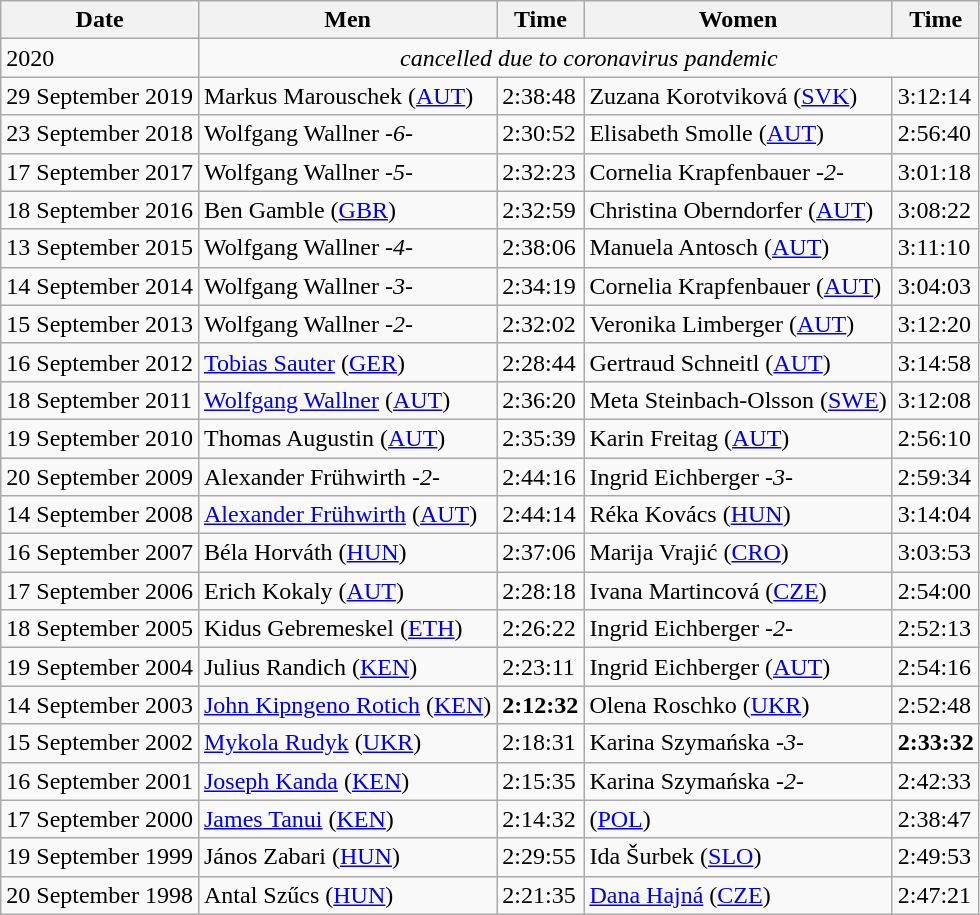<table class="wikitable sortable">
<tr>
<th>Date</th>
<th>Men</th>
<th>Time</th>
<th>Women</th>
<th>Time</th>
</tr>
<tr>
<td>2020</td>
<td colspan="4" align="center" data-sort-value=""><em>cancelled due to coronavirus pandemic</em></td>
</tr>
<tr>
<td>29 September 2019</td>
<td>Markus Marouschek (<a href='#'>AUT</a>)</td>
<td>2:38:48</td>
<td>Zuzana Korotviková (<a href='#'>SVK</a>)</td>
<td>3:12:14</td>
</tr>
<tr>
<td>23 September 2018</td>
<td>Wolfgang Wallner <em>-6-</em></td>
<td>2:30:52</td>
<td>Elisabeth Smolle (<a href='#'>AUT</a>)</td>
<td>2:56:40</td>
</tr>
<tr>
<td>17 September 2017</td>
<td>Wolfgang Wallner <em>-5-</em></td>
<td>2:32:23</td>
<td>Cornelia Krapfenbauer <em>-2-</em></td>
<td>3:01:18</td>
</tr>
<tr>
<td>18 September 2016</td>
<td>Ben Gamble (<a href='#'>GBR</a>)</td>
<td>2:32:59</td>
<td>Christina Oberndorfer (<a href='#'>AUT</a>)</td>
<td>3:08:22</td>
</tr>
<tr>
<td>13 September 2015</td>
<td>Wolfgang Wallner <em>-4-</em></td>
<td>2:38:06</td>
<td>Manuela Antosch (<a href='#'>AUT</a>)</td>
<td>3:11:10</td>
</tr>
<tr>
<td>14 September 2014</td>
<td>Wolfgang Wallner <em>-3-</em></td>
<td>2:34:19</td>
<td>Cornelia Krapfenbauer (<a href='#'>AUT</a>)</td>
<td>3:04:03</td>
</tr>
<tr>
<td>15 September 2013</td>
<td>Wolfgang Wallner <em>-2-</em></td>
<td>2:32:02</td>
<td>Veronika Limberger (<a href='#'>AUT</a>)</td>
<td>3:12:20</td>
</tr>
<tr>
<td>16 September 2012</td>
<td><a href='#'>Tobias Sauter</a> (<a href='#'>GER</a>)</td>
<td>2:28:44</td>
<td>Gertraud Schneitl (<a href='#'>AUT</a>)</td>
<td>3:14:58</td>
</tr>
<tr>
<td>18 September 2011</td>
<td><a href='#'>Wolfgang Wallner</a> (<a href='#'>AUT</a>)</td>
<td>2:36:20</td>
<td>Meta Steinbach-Olsson (<a href='#'>SWE</a>)</td>
<td>3:12:08</td>
</tr>
<tr>
<td>19 September 2010</td>
<td>Thomas Augustin (<a href='#'>AUT</a>)</td>
<td>2:35:39</td>
<td>Karin Freitag (<a href='#'>AUT</a>)</td>
<td>2:56:10</td>
</tr>
<tr>
<td>20 September 2009</td>
<td>Alexander Frühwirth <em>-2-</em></td>
<td>2:44:16</td>
<td>Ingrid Eichberger <em>-3-</em></td>
<td>2:59:34</td>
</tr>
<tr>
<td>14 September 2008</td>
<td><a href='#'>Alexander Frühwirth</a> (<a href='#'>AUT</a>)</td>
<td>2:44:14</td>
<td>Réka Kovács (<a href='#'>HUN</a>)</td>
<td>3:14:04</td>
</tr>
<tr>
<td>16 September 2007</td>
<td>Béla Horváth (<a href='#'>HUN</a>)</td>
<td>2:37:06</td>
<td>Marija Vrajić (<a href='#'>CRO</a>)</td>
<td>3:03:53</td>
</tr>
<tr>
<td>17 September 2006</td>
<td>Erich Kokaly (<a href='#'>AUT</a>)</td>
<td>2:28:18</td>
<td>Ivana Martincová (<a href='#'>CZE</a>)</td>
<td>2:54:00</td>
</tr>
<tr>
<td>18 September 2005</td>
<td>Kidus Gebremeskel (<a href='#'>ETH</a>)</td>
<td>2:26:22</td>
<td>Ingrid Eichberger <em>-2-</em></td>
<td>2:52:13</td>
</tr>
<tr>
<td>19 September 2004</td>
<td>Julius Randich (<a href='#'>KEN</a>)</td>
<td>2:23:11</td>
<td>Ingrid Eichberger (<a href='#'>AUT</a>)</td>
<td>2:54:16</td>
</tr>
<tr>
<td>14 September 2003</td>
<td><a href='#'>John Kipngeno Rotich</a> (<a href='#'>KEN</a>)</td>
<td><strong>2:12:32</strong></td>
<td>Olena Roschko (<a href='#'>UKR</a>)</td>
<td>2:52:48</td>
</tr>
<tr>
<td>15 September 2002</td>
<td><a href='#'>Mykola Rudyk</a> (<a href='#'>UKR</a>)</td>
<td>2:18:31</td>
<td>Karina Szymańska <em>-3-</em></td>
<td><strong>2:33:32</strong></td>
</tr>
<tr>
<td>16 September 2001</td>
<td><a href='#'>Joseph Kanda</a> (<a href='#'>KEN</a>)</td>
<td>2:15:35</td>
<td>Karina Szymańska <em>-2-</em></td>
<td>2:42:33</td>
</tr>
<tr>
<td>17 September 2000</td>
<td><a href='#'>James Tanui</a> (<a href='#'>KEN</a>)</td>
<td>2:14:32</td>
<td> (<a href='#'>POL</a>)</td>
<td>2:38:47</td>
</tr>
<tr>
<td>19 September 1999</td>
<td>János Zabari (<a href='#'>HUN</a>)</td>
<td>2:29:55</td>
<td>Ida Šurbek (<a href='#'>SLO</a>)</td>
<td>2:49:53</td>
</tr>
<tr>
<td>20 September 1998</td>
<td>Antal Szűcs (<a href='#'>HUN</a>)</td>
<td>2:21:35</td>
<td><a href='#'>Dana Hajná</a> (<a href='#'>CZE</a>)</td>
<td>2:47:21</td>
</tr>
</table>
